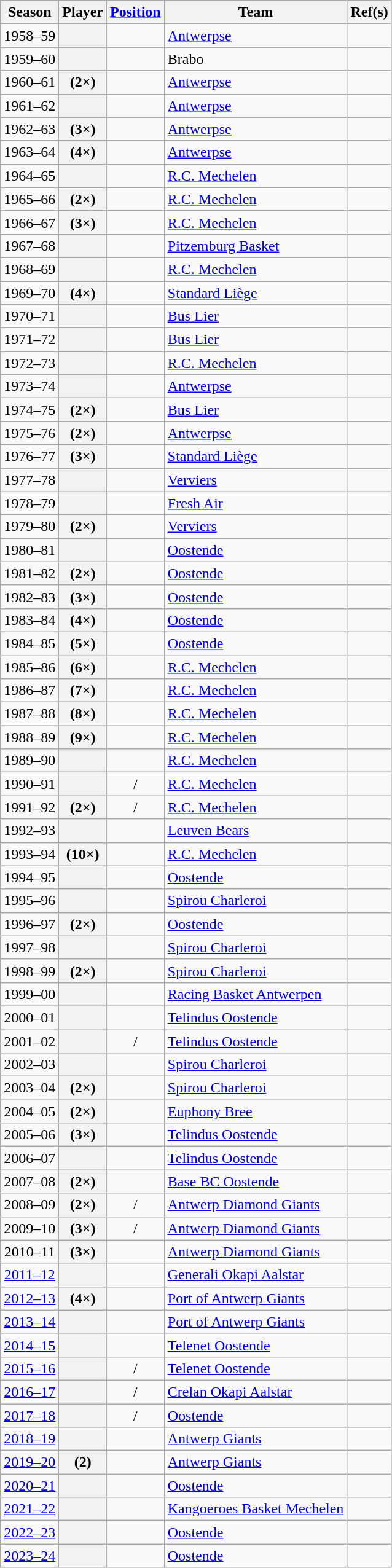<table class="wikitable plainrowheaders sortable" summary="Season (sortable), Player (sortable), Position (sortable), Team (sortable), and References">
<tr>
<th scope="col">Season</th>
<th scope="col">Player</th>
<th scope="col"><a href='#'>Position</a></th>
<th scope="col">Team</th>
<th scope="col" class="unsortable">Ref(s)</th>
</tr>
<tr>
<td style="text-align:center;">1958–59</td>
<th scope="row"></th>
<td style="text-align:center;"></td>
<td><a href='#'>Antwerpse</a></td>
<td></td>
</tr>
<tr>
<td style="text-align:center;">1959–60</td>
<th scope="row"></th>
<td></td>
<td>Brabo</td>
<td></td>
</tr>
<tr>
<td style="text-align:center;">1960–61</td>
<th scope="row"> (2×)</th>
<td style="text-align:center;"></td>
<td><a href='#'>Antwerpse</a></td>
<td></td>
</tr>
<tr>
<td style="text-align:center;">1961–62</td>
<th scope="row"></th>
<td></td>
<td><a href='#'>Antwerpse</a></td>
<td></td>
</tr>
<tr>
<td style="text-align:center;">1962–63</td>
<th scope="row">  (3×)</th>
<td style="text-align:center;"></td>
<td><a href='#'>Antwerpse</a></td>
<td></td>
</tr>
<tr>
<td style="text-align:center;">1963–64</td>
<th scope="row"> (4×)</th>
<td style="text-align:center;"></td>
<td><a href='#'>Antwerpse</a></td>
<td></td>
</tr>
<tr>
<td style="text-align:center;">1964–65</td>
<th scope="row"></th>
<td style="text-align:center;"></td>
<td><a href='#'>R.C. Mechelen</a></td>
<td></td>
</tr>
<tr>
<td style="text-align:center;">1965–66</td>
<th scope="row"> (2×)</th>
<td style="text-align:center;"></td>
<td><a href='#'>R.C. Mechelen</a></td>
<td></td>
</tr>
<tr>
<td style="text-align:center;">1966–67</td>
<th scope="row"> (3×)</th>
<td style="text-align:center;"></td>
<td><a href='#'>R.C. Mechelen</a></td>
<td></td>
</tr>
<tr>
<td style="text-align:center;">1967–68</td>
<th scope="row"></th>
<td></td>
<td><a href='#'>Pitzemburg Basket</a></td>
<td></td>
</tr>
<tr>
<td style="text-align:center;">1968–69</td>
<th scope="row"></th>
<td></td>
<td><a href='#'>R.C. Mechelen</a></td>
<td></td>
</tr>
<tr>
<td style="text-align:center;">1969–70</td>
<th scope="row"> (4×)</th>
<td style="text-align:center;"></td>
<td><a href='#'>Standard Liège</a></td>
<td></td>
</tr>
<tr>
<td style="text-align:center;">1970–71</td>
<th scope="row"></th>
<td></td>
<td><a href='#'>Bus Lier</a></td>
<td></td>
</tr>
<tr>
<td style="text-align:center;">1971–72</td>
<th scope="row"></th>
<td></td>
<td><a href='#'>Bus Lier</a></td>
<td></td>
</tr>
<tr>
<td style="text-align:center;">1972–73</td>
<th scope="row"></th>
<td></td>
<td><a href='#'>R.C. Mechelen</a></td>
<td></td>
</tr>
<tr>
<td style="text-align:center;">1973–74</td>
<th scope="row"></th>
<td></td>
<td><a href='#'>Antwerpse</a></td>
<td></td>
</tr>
<tr>
<td style="text-align:center;">1974–75</td>
<th scope="row"> (2×)</th>
<td></td>
<td><a href='#'>Bus Lier</a></td>
<td></td>
</tr>
<tr>
<td style="text-align:center;">1975–76</td>
<th scope="row"> (2×)</th>
<td></td>
<td><a href='#'>Antwerpse</a></td>
<td></td>
</tr>
<tr>
<td style="text-align:center;">1976–77</td>
<th scope="row"> (3×)</th>
<td></td>
<td><a href='#'>Standard Liège</a></td>
<td></td>
</tr>
<tr>
<td style="text-align:center;">1977–78</td>
<th scope="row"></th>
<td></td>
<td><a href='#'>Verviers</a></td>
<td></td>
</tr>
<tr>
<td style="text-align:center;">1978–79</td>
<th scope="row"></th>
<td></td>
<td><a href='#'>Fresh Air</a></td>
<td></td>
</tr>
<tr>
<td style="text-align:center;">1979–80</td>
<th scope="row"> (2×)</th>
<td></td>
<td><a href='#'>Verviers</a></td>
<td></td>
</tr>
<tr>
<td style="text-align:center;">1980–81</td>
<th scope="row"></th>
<td style="text-align:center;"></td>
<td><a href='#'>Oostende</a></td>
<td></td>
</tr>
<tr>
<td style="text-align:center;">1981–82</td>
<th scope="row"> (2×)</th>
<td style="text-align:center;"></td>
<td><a href='#'>Oostende</a></td>
<td></td>
</tr>
<tr>
<td style="text-align:center;">1982–83</td>
<th scope="row"> (3×)</th>
<td style="text-align:center;"></td>
<td><a href='#'>Oostende</a></td>
<td></td>
</tr>
<tr>
<td style="text-align:center;">1983–84</td>
<th scope="row"> (4×)</th>
<td style="text-align:center;"></td>
<td><a href='#'>Oostende</a></td>
<td></td>
</tr>
<tr>
<td style="text-align:center;">1984–85</td>
<th scope="row"> (5×)</th>
<td style="text-align:center;"></td>
<td><a href='#'>Oostende</a></td>
<td></td>
</tr>
<tr>
<td style="text-align:center;">1985–86</td>
<th scope="row"> (6×)</th>
<td style="text-align:center;"></td>
<td><a href='#'>R.C. Mechelen</a></td>
<td></td>
</tr>
<tr>
<td style="text-align:center;">1986–87</td>
<th scope="row"> (7×)</th>
<td style="text-align:center;"></td>
<td><a href='#'>R.C. Mechelen</a></td>
<td></td>
</tr>
<tr>
<td style="text-align:center;">1987–88</td>
<th scope="row"> (8×)</th>
<td style="text-align:center;"></td>
<td><a href='#'>R.C. Mechelen</a></td>
<td></td>
</tr>
<tr>
<td style="text-align:center;">1988–89</td>
<th scope="row"> (9×)</th>
<td style="text-align:center;"></td>
<td><a href='#'>R.C. Mechelen</a></td>
<td></td>
</tr>
<tr>
<td style="text-align:center;">1989–90</td>
<th scope="row"></th>
<td style="text-align:center;"></td>
<td><a href='#'>R.C. Mechelen</a></td>
<td></td>
</tr>
<tr>
<td style="text-align:center;">1990–91</td>
<th scope="row"></th>
<td style="text-align:center;">/</td>
<td><a href='#'>R.C. Mechelen</a></td>
<td></td>
</tr>
<tr>
<td style="text-align:center;">1991–92</td>
<th scope="row"> (2×)</th>
<td style="text-align:center;">/</td>
<td><a href='#'>R.C. Mechelen</a></td>
<td></td>
</tr>
<tr>
<td style="text-align:center;">1992–93</td>
<th scope="row"></th>
<td></td>
<td><a href='#'>Leuven Bears</a></td>
<td></td>
</tr>
<tr>
<td style="text-align:center;">1993–94</td>
<th scope="row"> (10×)</th>
<td style="text-align:center;"></td>
<td><a href='#'>R.C. Mechelen</a></td>
<td></td>
</tr>
<tr>
<td style="text-align:center;">1994–95</td>
<th scope="row"></th>
<td style="text-align:center;"></td>
<td><a href='#'>Oostende</a></td>
<td></td>
</tr>
<tr>
<td style="text-align:center;">1995–96</td>
<th scope="row"></th>
<td></td>
<td><a href='#'>Spirou Charleroi</a></td>
<td></td>
</tr>
<tr>
<td style="text-align:center;">1996–97</td>
<th scope="row"> (2×)</th>
<td style="text-align:center;"></td>
<td><a href='#'>Oostende</a></td>
<td></td>
</tr>
<tr>
<td style="text-align:center;">1997–98</td>
<th scope="row"></th>
<td></td>
<td><a href='#'>Spirou Charleroi</a></td>
<td></td>
</tr>
<tr>
<td style="text-align:center;">1998–99</td>
<th scope="row"> (2×)</th>
<td></td>
<td><a href='#'>Spirou Charleroi</a></td>
<td></td>
</tr>
<tr>
<td style="text-align:center;">1999–00</td>
<th scope="row"></th>
<td style="text-align:center;"></td>
<td><a href='#'>Racing Basket Antwerpen</a></td>
<td style="text-align:center;"></td>
</tr>
<tr>
<td style="text-align:center;">2000–01</td>
<th scope="row"></th>
<td style="text-align:center;"></td>
<td><a href='#'>Telindus Oostende</a></td>
<td style="text-align:center;"></td>
</tr>
<tr>
<td style="text-align:center;">2001–02</td>
<th scope="row"></th>
<td style="text-align:center;">/</td>
<td><a href='#'>Telindus Oostende</a></td>
<td style="text-align:center;"></td>
</tr>
<tr>
<td style="text-align:center;">2002–03</td>
<th scope="row"></th>
<td style="text-align:center;"></td>
<td><a href='#'>Spirou Charleroi</a></td>
<td style="text-align:center;"></td>
</tr>
<tr>
<td style="text-align:center;">2003–04</td>
<th scope="row"> (2×)</th>
<td style="text-align:center;"></td>
<td><a href='#'>Spirou Charleroi</a></td>
<td style="text-align:center;"></td>
</tr>
<tr>
<td style="text-align:center;">2004–05</td>
<th scope="row"> (2×)</th>
<td style="text-align:center;"></td>
<td><a href='#'>Euphony Bree</a></td>
<td style="text-align:center;"></td>
</tr>
<tr>
<td style="text-align:center;">2005–06</td>
<th scope="row"> (3×)</th>
<td style="text-align:center;"></td>
<td><a href='#'>Telindus Oostende</a></td>
<td style="text-align:center;"></td>
</tr>
<tr>
<td style="text-align:center;">2006–07</td>
<th scope="row"></th>
<td style="text-align:center;"></td>
<td><a href='#'>Telindus Oostende</a></td>
<td style="text-align:center;"></td>
</tr>
<tr>
<td style="text-align:center;">2007–08</td>
<th scope="row"> (2×)</th>
<td style="text-align:center;"></td>
<td><a href='#'>Base BC Oostende</a></td>
<td style="text-align:center;"></td>
</tr>
<tr>
<td style="text-align:center;">2008–09</td>
<th scope="row"> (2×)</th>
<td style="text-align:center;">/</td>
<td><a href='#'>Antwerp Diamond Giants</a></td>
<td style="text-align:center;"></td>
</tr>
<tr>
<td style="text-align:center;">2009–10</td>
<th scope="row"> (3×)</th>
<td style="text-align:center;">/</td>
<td><a href='#'>Antwerp Diamond Giants</a></td>
<td style="text-align:center;"></td>
</tr>
<tr>
<td style="text-align:center;">2010–11</td>
<th scope="row"> (3×)</th>
<td style="text-align:center;"></td>
<td><a href='#'>Antwerp Diamond Giants</a></td>
<td style="text-align:center;"></td>
</tr>
<tr>
<td style="text-align:center;"><a href='#'>2011–12</a></td>
<th scope="row"></th>
<td style="text-align:center;"></td>
<td><a href='#'>Generali Okapi Aalstar</a></td>
<td style="text-align:center;"></td>
</tr>
<tr>
<td style="text-align:center;"><a href='#'>2012–13</a></td>
<th scope="row"> (4×)</th>
<td style="text-align:center;"></td>
<td><a href='#'>Port of Antwerp Giants</a></td>
<td style="text-align:center;"></td>
</tr>
<tr>
<td style="text-align:center;"><a href='#'>2013–14</a></td>
<th scope="row"></th>
<td style="text-align:center;"></td>
<td><a href='#'>Port of Antwerp Giants</a></td>
<td style="text-align:center;"></td>
</tr>
<tr>
<td style="text-align:center;"><a href='#'>2014–15</a></td>
<th scope="row"></th>
<td style="text-align:center;"></td>
<td><a href='#'>Telenet Oostende</a></td>
<td style="text-align:center;"></td>
</tr>
<tr>
<td style="text-align:center;"><a href='#'>2015–16</a></td>
<th scope="row"></th>
<td style="text-align:center;">/</td>
<td><a href='#'>Telenet Oostende</a></td>
<td style="text-align:center;"></td>
</tr>
<tr>
<td style="text-align:center;"><a href='#'>2016–17</a></td>
<th scope="row"></th>
<td style="text-align:center;">/</td>
<td><a href='#'>Crelan Okapi Aalstar</a></td>
<td></td>
</tr>
<tr>
<td style="text-align:center;"><a href='#'>2017–18</a></td>
<th scope="row"></th>
<td style="text-align:center;">/</td>
<td><a href='#'>Oostende</a></td>
<td align=center></td>
</tr>
<tr>
<td style="text-align:center;"><a href='#'>2018–19</a></td>
<th scope="row"></th>
<td style="text-align:center;"></td>
<td><a href='#'>Antwerp Giants</a></td>
<td></td>
</tr>
<tr>
<td style="text-align:center;"><a href='#'>2019–20</a></td>
<th scope="row"> (2)</th>
<td style="text-align:center;"></td>
<td><a href='#'>Antwerp Giants</a></td>
<td align=center></td>
</tr>
<tr>
<td style="text-align:center;"><a href='#'>2020–21</a></td>
<th scope="row"></th>
<td style="text-align:center;"></td>
<td><a href='#'>Oostende</a></td>
<td align=center></td>
</tr>
<tr>
<td style="text-align:center;"><a href='#'>2021–22</a></td>
<th scope="row"></th>
<td style="text-align:center;"></td>
<td><a href='#'>Kangoeroes Basket Mechelen</a></td>
<td></td>
</tr>
<tr>
<td style="text-align:center;"><a href='#'>2022–23</a></td>
<th scope="row"></th>
<td style="text-align:center;"></td>
<td><a href='#'>Oostende</a></td>
<td></td>
</tr>
<tr>
<td style="text-align:center;"><a href='#'>2023–24</a></td>
<th scope="row"></th>
<td style="text-align:center;"></td>
<td><a href='#'>Oostende</a></td>
<td></td>
</tr>
</table>
